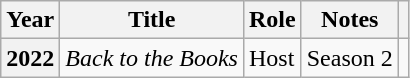<table class="wikitable plainrowheaders sortable">
<tr>
<th scope="col">Year</th>
<th scope="col">Title</th>
<th scope="col">Role</th>
<th scope="col">Notes</th>
<th scope="col" class="unsortable"></th>
</tr>
<tr>
<th scope="row">2022</th>
<td><em>Back to the Books</em></td>
<td>Host</td>
<td>Season 2</td>
<td></td>
</tr>
</table>
